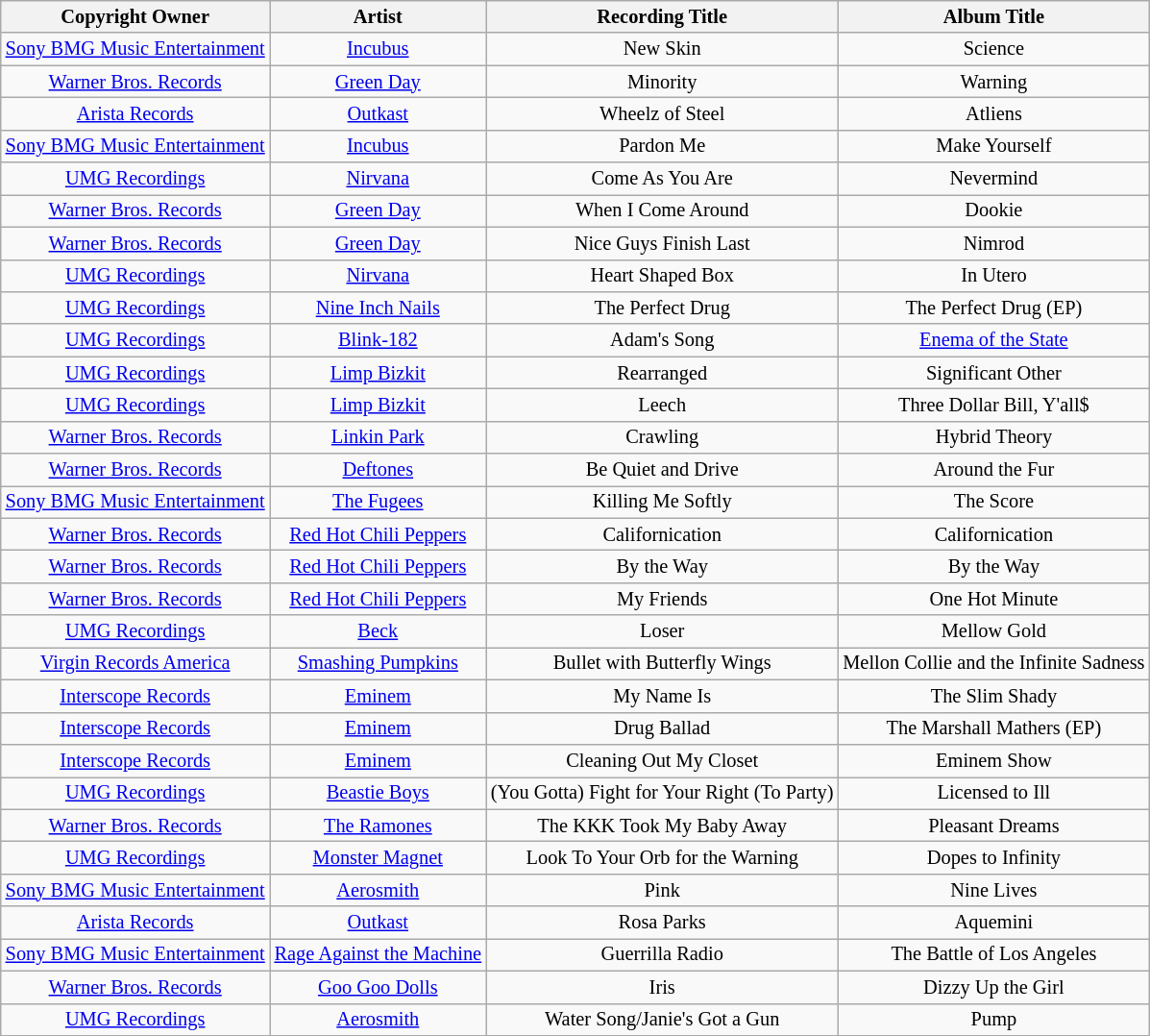<table class="wikitable sortable" style="text-align: center; font-size: 85%; width: auto; table-layout: fixed;">
<tr>
<th>Copyright Owner</th>
<th>Artist</th>
<th>Recording Title</th>
<th>Album Title</th>
</tr>
<tr>
<td><a href='#'>Sony BMG Music Entertainment</a></td>
<td><a href='#'>Incubus</a></td>
<td>New Skin</td>
<td>Science</td>
</tr>
<tr>
<td><a href='#'>Warner Bros. Records</a></td>
<td><a href='#'>Green Day</a></td>
<td>Minority</td>
<td>Warning</td>
</tr>
<tr>
<td><a href='#'>Arista Records</a></td>
<td><a href='#'>Outkast</a></td>
<td>Wheelz of Steel</td>
<td>Atliens</td>
</tr>
<tr>
<td><a href='#'>Sony BMG Music Entertainment</a></td>
<td><a href='#'>Incubus</a></td>
<td>Pardon Me</td>
<td>Make Yourself</td>
</tr>
<tr>
<td><a href='#'>UMG Recordings</a></td>
<td><a href='#'>Nirvana</a></td>
<td>Come As You Are</td>
<td>Nevermind</td>
</tr>
<tr>
<td><a href='#'>Warner Bros. Records</a></td>
<td><a href='#'>Green Day</a></td>
<td>When I Come Around</td>
<td>Dookie</td>
</tr>
<tr>
<td><a href='#'>Warner Bros. Records</a></td>
<td><a href='#'>Green Day</a></td>
<td>Nice Guys Finish Last</td>
<td>Nimrod</td>
</tr>
<tr>
<td><a href='#'>UMG Recordings</a></td>
<td><a href='#'>Nirvana</a></td>
<td>Heart Shaped Box</td>
<td>In Utero</td>
</tr>
<tr>
<td><a href='#'>UMG Recordings</a></td>
<td><a href='#'>Nine Inch Nails</a></td>
<td>The Perfect Drug</td>
<td>The Perfect Drug (EP)</td>
</tr>
<tr>
<td><a href='#'>UMG Recordings</a></td>
<td><a href='#'>Blink-182</a></td>
<td>Adam's Song</td>
<td><a href='#'>Enema of the State</a></td>
</tr>
<tr>
<td><a href='#'>UMG Recordings</a></td>
<td><a href='#'>Limp Bizkit</a></td>
<td>Rearranged</td>
<td>Significant Other</td>
</tr>
<tr>
<td><a href='#'>UMG Recordings</a></td>
<td><a href='#'>Limp Bizkit</a></td>
<td>Leech</td>
<td>Three Dollar Bill, Y'all$</td>
</tr>
<tr>
<td><a href='#'>Warner Bros. Records</a></td>
<td><a href='#'>Linkin Park</a></td>
<td>Crawling</td>
<td>Hybrid Theory</td>
</tr>
<tr>
<td><a href='#'>Warner Bros. Records</a></td>
<td><a href='#'>Deftones</a></td>
<td>Be Quiet and Drive</td>
<td>Around the Fur</td>
</tr>
<tr>
<td><a href='#'>Sony BMG Music Entertainment</a></td>
<td><a href='#'>The Fugees</a></td>
<td>Killing Me Softly</td>
<td>The Score</td>
</tr>
<tr>
<td><a href='#'>Warner Bros. Records</a></td>
<td><a href='#'>Red Hot Chili Peppers</a></td>
<td>Californication</td>
<td>Californication</td>
</tr>
<tr>
<td><a href='#'>Warner Bros. Records</a></td>
<td><a href='#'>Red Hot Chili Peppers</a></td>
<td>By the Way</td>
<td>By the Way</td>
</tr>
<tr>
<td><a href='#'>Warner Bros. Records</a></td>
<td><a href='#'>Red Hot Chili Peppers</a></td>
<td>My Friends</td>
<td>One Hot Minute</td>
</tr>
<tr>
<td><a href='#'>UMG Recordings</a></td>
<td><a href='#'>Beck</a></td>
<td>Loser</td>
<td>Mellow Gold</td>
</tr>
<tr>
<td><a href='#'>Virgin Records America</a></td>
<td><a href='#'>Smashing Pumpkins</a></td>
<td>Bullet with Butterfly Wings</td>
<td>Mellon Collie and the Infinite Sadness</td>
</tr>
<tr>
<td><a href='#'>Interscope Records</a></td>
<td><a href='#'>Eminem</a></td>
<td>My Name Is</td>
<td>The Slim Shady</td>
</tr>
<tr>
<td><a href='#'>Interscope Records</a></td>
<td><a href='#'>Eminem</a></td>
<td>Drug Ballad</td>
<td>The Marshall Mathers (EP)</td>
</tr>
<tr>
<td><a href='#'>Interscope Records</a></td>
<td><a href='#'>Eminem</a></td>
<td>Cleaning Out My Closet</td>
<td>Eminem Show</td>
</tr>
<tr>
<td><a href='#'>UMG Recordings</a></td>
<td><a href='#'>Beastie Boys</a></td>
<td>(You Gotta) Fight for Your Right (To Party)</td>
<td>Licensed to Ill</td>
</tr>
<tr>
<td><a href='#'>Warner Bros. Records</a></td>
<td><a href='#'>The Ramones</a></td>
<td>The KKK Took My Baby Away</td>
<td>Pleasant Dreams</td>
</tr>
<tr>
<td><a href='#'>UMG Recordings</a></td>
<td><a href='#'>Monster Magnet</a></td>
<td>Look To Your Orb for the Warning</td>
<td>Dopes to Infinity</td>
</tr>
<tr>
<td><a href='#'>Sony BMG Music Entertainment</a></td>
<td><a href='#'>Aerosmith</a></td>
<td>Pink</td>
<td>Nine Lives</td>
</tr>
<tr>
<td><a href='#'>Arista Records</a></td>
<td><a href='#'>Outkast</a></td>
<td>Rosa Parks</td>
<td>Aquemini</td>
</tr>
<tr>
<td><a href='#'>Sony BMG Music Entertainment</a></td>
<td><a href='#'>Rage Against the Machine</a></td>
<td>Guerrilla Radio</td>
<td>The Battle of Los Angeles</td>
</tr>
<tr>
<td><a href='#'>Warner Bros. Records</a></td>
<td><a href='#'>Goo Goo Dolls</a></td>
<td>Iris</td>
<td>Dizzy Up the Girl</td>
</tr>
<tr>
<td><a href='#'>UMG Recordings</a></td>
<td><a href='#'>Aerosmith</a></td>
<td>Water Song/Janie's Got a Gun</td>
<td>Pump</td>
</tr>
</table>
